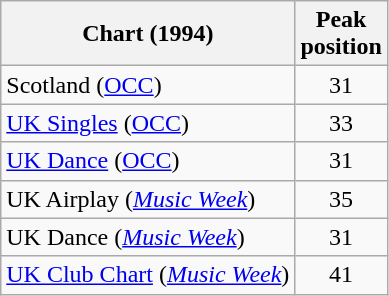<table class="wikitable sortable">
<tr>
<th>Chart (1994)</th>
<th>Peak<br>position</th>
</tr>
<tr>
<td align="left">Scotland (<a href='#'>OCC</a>)</td>
<td align="center">31</td>
</tr>
<tr>
<td align="left"><a href='#'>UK Singles</a> (<a href='#'>OCC</a>)</td>
<td align="center">33</td>
</tr>
<tr>
<td align="left"><a href='#'>UK Dance</a> (<a href='#'>OCC</a>)</td>
<td align="center">31</td>
</tr>
<tr>
<td align="left">UK Airplay (<em><a href='#'>Music Week</a></em>)</td>
<td align="center">35</td>
</tr>
<tr>
<td align="left">UK Dance (<em><a href='#'>Music Week</a></em>)</td>
<td align="center">31</td>
</tr>
<tr>
<td align="left"><a href='#'>UK Club Chart</a> (<em><a href='#'>Music Week</a></em>)</td>
<td align="center">41</td>
</tr>
</table>
